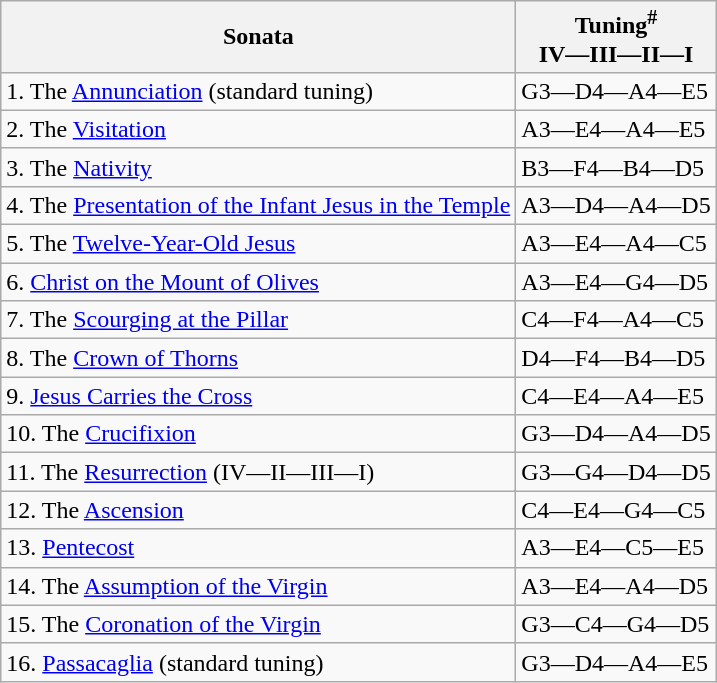<table class="wikitable">
<tr>
<th>Sonata</th>
<th>Tuning<sup>#</sup><br>IV—III—II—I</th>
</tr>
<tr>
<td>1. The <a href='#'>Annunciation</a> (standard tuning)</td>
<td>G3—D4—A4—E5</td>
</tr>
<tr>
<td>2. The <a href='#'>Visitation</a></td>
<td>A3—E4—A4—E5</td>
</tr>
<tr>
<td>3. The <a href='#'>Nativity</a></td>
<td>B3—F4—B4—D5</td>
</tr>
<tr>
<td>4. The <a href='#'>Presentation of the Infant Jesus in the Temple</a></td>
<td>A3—D4—A4—D5</td>
</tr>
<tr>
<td>5. The <a href='#'>Twelve-Year-Old Jesus</a></td>
<td>A3—E4—A4—C5</td>
</tr>
<tr>
<td>6. <a href='#'>Christ on the Mount of Olives</a></td>
<td>A3—E4—G4—D5</td>
</tr>
<tr>
<td>7. The <a href='#'>Scourging at the Pillar</a></td>
<td>C4—F4—A4—C5</td>
</tr>
<tr>
<td>8. The <a href='#'>Crown of Thorns</a></td>
<td>D4—F4—B4—D5</td>
</tr>
<tr>
<td>9. <a href='#'>Jesus Carries the Cross</a></td>
<td>C4—E4—A4—E5</td>
</tr>
<tr>
<td>10. The <a href='#'>Crucifixion</a></td>
<td>G3—D4—A4—D5</td>
</tr>
<tr>
<td>11. The <a href='#'>Resurrection</a> (IV—II—III—I)</td>
<td>G3—G4—D4—D5</td>
</tr>
<tr>
<td>12. The <a href='#'>Ascension</a></td>
<td>C4—E4—G4—C5</td>
</tr>
<tr>
<td>13. <a href='#'>Pentecost</a></td>
<td>A3—E4—C5—E5</td>
</tr>
<tr>
<td>14. The <a href='#'>Assumption of the Virgin</a></td>
<td>A3—E4—A4—D5</td>
</tr>
<tr>
<td>15. The <a href='#'>Coronation of the Virgin</a></td>
<td>G3—C4—G4—D5</td>
</tr>
<tr>
<td>16. <a href='#'>Passacaglia</a> (standard tuning)</td>
<td>G3—D4—A4—E5</td>
</tr>
</table>
